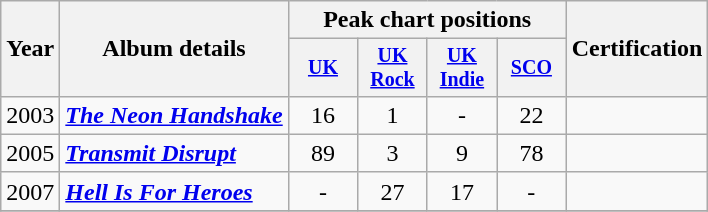<table class="wikitable">
<tr>
<th rowspan=2>Year</th>
<th rowspan=2>Album details</th>
<th colspan=4>Peak chart positions</th>
<th rowspan=2>Certification</th>
</tr>
<tr style=font-size:smaller;>
<th width="40"><a href='#'>UK</a></th>
<th width="40"><a href='#'>UK Rock</a></th>
<th width="40"><a href='#'>UK Indie</a></th>
<th width="40"><a href='#'>SCO</a></th>
</tr>
<tr>
<td>2003</td>
<td><strong><em><a href='#'>The Neon Handshake</a></em></strong></td>
<td align="center">16</td>
<td align="center">1</td>
<td align="center">-</td>
<td align="center">22</td>
<td></td>
</tr>
<tr>
<td>2005</td>
<td><strong><em><a href='#'>Transmit Disrupt</a></em></strong></td>
<td align="center">89</td>
<td align="center">3</td>
<td align="center">9</td>
<td align="center">78</td>
<td></td>
</tr>
<tr>
<td>2007</td>
<td><strong><em><a href='#'>Hell Is For Heroes</a></em></strong></td>
<td align="center">-</td>
<td align="center">27</td>
<td align="center">17</td>
<td align="center">-</td>
<td></td>
</tr>
<tr>
</tr>
</table>
